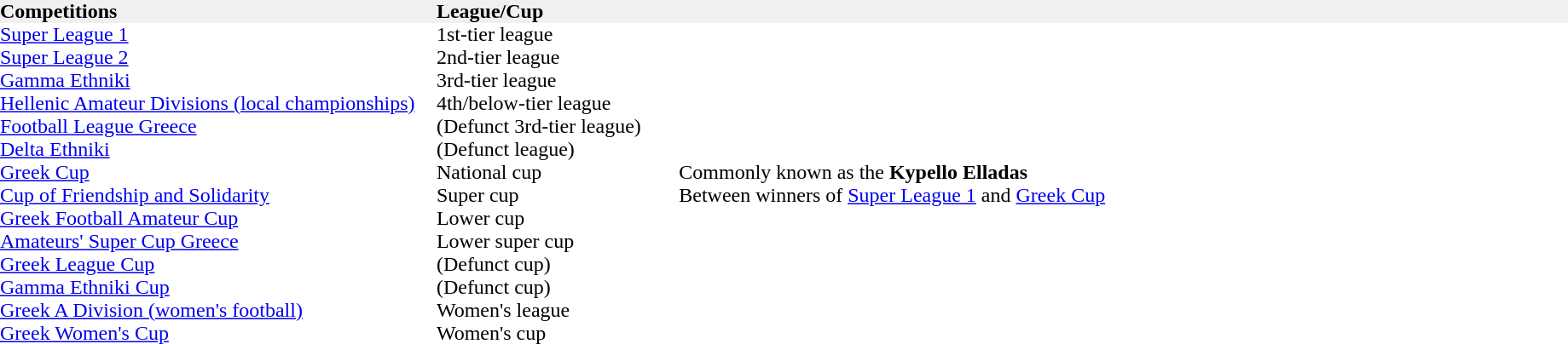<table width="100%" cellspacing="0" cellpadding="0">
<tr bgcolor="F0F0F0">
<th width="27%" align="left"> Competitions</th>
<th width="15%" align="left">League/Cup</th>
<th width="55%" align="left"></th>
</tr>
<tr>
<td><a href='#'>Super League 1</a></td>
<td>1st-tier league</td>
<td></td>
<td></td>
</tr>
<tr>
<td><a href='#'>Super League 2</a></td>
<td>2nd-tier league</td>
<td></td>
<td></td>
</tr>
<tr>
<td><a href='#'>Gamma Ethniki</a></td>
<td>3rd-tier league</td>
<td></td>
<td></td>
</tr>
<tr>
<td><a href='#'>Hellenic Amateur Divisions (local championships)</a></td>
<td>4th/below-tier league</td>
<td></td>
<td></td>
</tr>
<tr>
<td><a href='#'>Football League Greece</a></td>
<td>(Defunct 3rd-tier league)</td>
<td></td>
<td></td>
</tr>
<tr>
<td><a href='#'>Delta Ethniki</a></td>
<td>(Defunct league)</td>
<td></td>
<td></td>
</tr>
<tr>
<td><a href='#'>Greek Cup</a></td>
<td>National cup</td>
<td>Commonly known as the <strong>Kypello Elladas</strong></td>
<td></td>
</tr>
<tr>
<td><a href='#'>Cup of Friendship and Solidarity</a></td>
<td>Super cup</td>
<td>Between winners of <a href='#'>Super League 1</a> and <a href='#'>Greek Cup</a></td>
<td></td>
</tr>
<tr>
<td><a href='#'>Greek Football Amateur Cup</a></td>
<td>Lower cup</td>
<td></td>
<td></td>
</tr>
<tr>
<td><a href='#'>Amateurs' Super Cup Greece</a></td>
<td>Lower super cup</td>
<td></td>
<td></td>
</tr>
<tr>
<td><a href='#'>Greek League Cup</a></td>
<td>(Defunct cup)</td>
<td></td>
<td></td>
</tr>
<tr>
<td><a href='#'>Gamma Ethniki Cup</a></td>
<td>(Defunct cup)</td>
<td></td>
<td></td>
</tr>
<tr>
<td><a href='#'>Greek A Division (women's football)</a></td>
<td>Women's league</td>
<td></td>
<td></td>
</tr>
<tr>
<td><a href='#'>Greek Women's Cup</a></td>
<td>Women's cup</td>
<td></td>
<td></td>
</tr>
</table>
